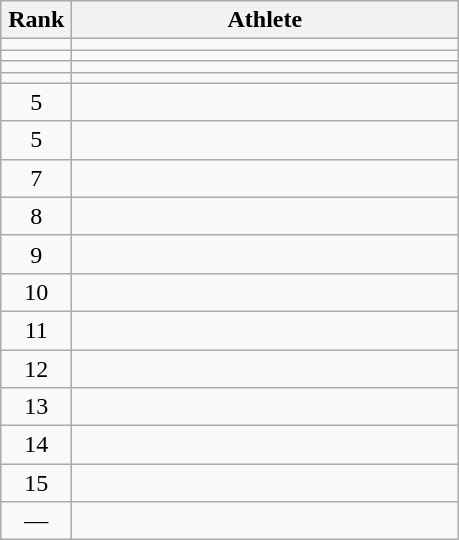<table class="wikitable" style="text-align: center;">
<tr>
<th width=40>Rank</th>
<th width=250>Athlete</th>
</tr>
<tr>
<td></td>
<td align="left"></td>
</tr>
<tr>
<td></td>
<td align="left"></td>
</tr>
<tr>
<td></td>
<td align="left"></td>
</tr>
<tr>
<td></td>
<td align="left"></td>
</tr>
<tr>
<td>5</td>
<td align="left"></td>
</tr>
<tr>
<td>5</td>
<td align="left"></td>
</tr>
<tr>
<td>7</td>
<td align="left"></td>
</tr>
<tr>
<td>8</td>
<td align="left"></td>
</tr>
<tr>
<td>9</td>
<td align="left"></td>
</tr>
<tr>
<td>10</td>
<td align="left"></td>
</tr>
<tr>
<td>11</td>
<td align="left"></td>
</tr>
<tr>
<td>12</td>
<td align="left"></td>
</tr>
<tr>
<td>13</td>
<td align="left"></td>
</tr>
<tr>
<td>14</td>
<td align="left"></td>
</tr>
<tr>
<td>15</td>
<td align="left"></td>
</tr>
<tr>
<td>—</td>
<td align="left"></td>
</tr>
</table>
